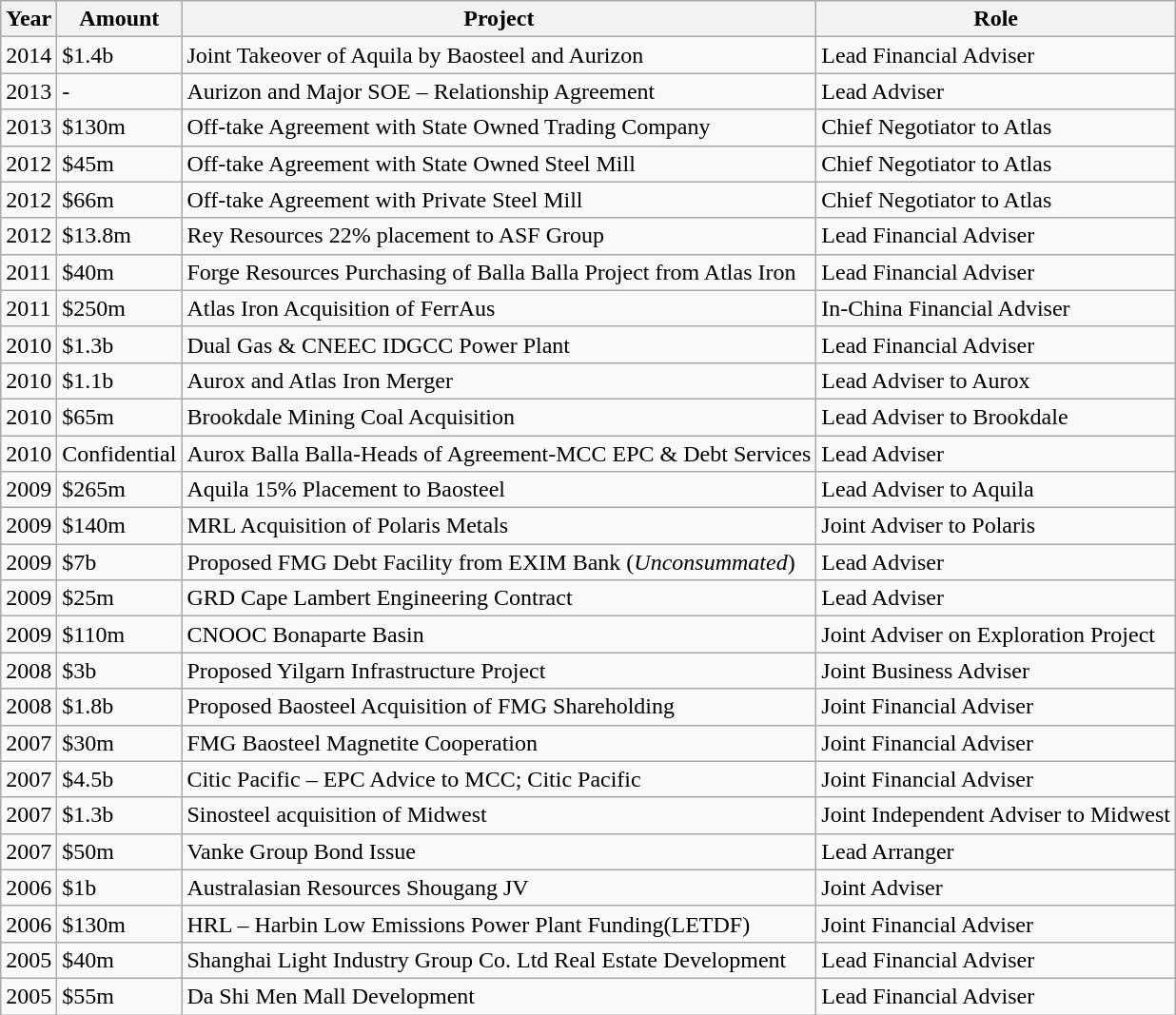<table class="wikitable">
<tr>
<th>Year</th>
<th>Amount</th>
<th>Project</th>
<th>Role</th>
</tr>
<tr>
<td>2014</td>
<td>$1.4b</td>
<td>Joint Takeover of Aquila by Baosteel and Aurizon</td>
<td>Lead Financial Adviser</td>
</tr>
<tr>
<td>2013</td>
<td>-</td>
<td>Aurizon and Major SOE – Relationship Agreement</td>
<td>Lead Adviser</td>
</tr>
<tr>
<td>2013</td>
<td>$130m</td>
<td>Off-take Agreement with State Owned Trading Company</td>
<td>Chief Negotiator to Atlas</td>
</tr>
<tr>
<td>2012</td>
<td>$45m</td>
<td>Off-take Agreement with State Owned Steel Mill</td>
<td>Chief Negotiator to Atlas</td>
</tr>
<tr>
<td>2012</td>
<td>$66m</td>
<td>Off-take Agreement with Private Steel Mill</td>
<td>Chief Negotiator to Atlas</td>
</tr>
<tr>
<td>2012</td>
<td>$13.8m</td>
<td>Rey Resources 22% placement to ASF Group</td>
<td>Lead Financial Adviser</td>
</tr>
<tr>
<td>2011</td>
<td>$40m</td>
<td>Forge Resources Purchasing of Balla Balla Project from Atlas Iron</td>
<td>Lead Financial Adviser</td>
</tr>
<tr>
<td>2011</td>
<td>$250m</td>
<td>Atlas Iron Acquisition of FerrAus</td>
<td>In-China Financial Adviser</td>
</tr>
<tr>
<td>2010</td>
<td>$1.3b</td>
<td>Dual Gas & CNEEC IDGCC Power Plant</td>
<td>Lead Financial Adviser</td>
</tr>
<tr>
<td>2010</td>
<td>$1.1b</td>
<td>Aurox and Atlas Iron Merger</td>
<td>Lead Adviser to Aurox</td>
</tr>
<tr>
<td>2010</td>
<td>$65m</td>
<td>Brookdale Mining Coal Acquisition</td>
<td>Lead Adviser to Brookdale</td>
</tr>
<tr>
<td>2010</td>
<td>Confidential</td>
<td>Aurox Balla Balla-Heads of Agreement-MCC EPC & Debt Services</td>
<td>Lead Adviser</td>
</tr>
<tr>
<td>2009</td>
<td>$265m</td>
<td>Aquila 15% Placement to Baosteel</td>
<td>Lead Adviser to Aquila</td>
</tr>
<tr>
<td>2009</td>
<td>$140m</td>
<td>MRL Acquisition of Polaris Metals</td>
<td>Joint Adviser to Polaris</td>
</tr>
<tr>
<td>2009</td>
<td>$7b</td>
<td>Proposed FMG Debt Facility from EXIM Bank (<em>Unconsummated</em>)</td>
<td>Lead Adviser</td>
</tr>
<tr>
<td>2009</td>
<td>$25m</td>
<td>GRD Cape Lambert Engineering Contract</td>
<td>Lead Adviser</td>
</tr>
<tr>
<td>2009</td>
<td>$110m</td>
<td>CNOOC Bonaparte Basin</td>
<td>Joint Adviser on Exploration Project</td>
</tr>
<tr>
<td>2008</td>
<td>$3b</td>
<td>Proposed Yilgarn Infrastructure Project</td>
<td>Joint Business Adviser</td>
</tr>
<tr>
<td>2008</td>
<td>$1.8b</td>
<td>Proposed Baosteel Acquisition of FMG Shareholding</td>
<td>Joint Financial Adviser</td>
</tr>
<tr>
<td>2007</td>
<td>$30m</td>
<td>FMG Baosteel Magnetite Cooperation</td>
<td>Joint Financial Adviser</td>
</tr>
<tr>
<td>2007</td>
<td>$4.5b</td>
<td>Citic Pacific – EPC Advice to MCC; Citic Pacific</td>
<td>Joint Financial Adviser</td>
</tr>
<tr>
<td>2007</td>
<td>$1.3b</td>
<td>Sinosteel acquisition of Midwest</td>
<td>Joint Independent Adviser to Midwest</td>
</tr>
<tr>
<td>2007</td>
<td>$50m</td>
<td>Vanke Group Bond Issue</td>
<td>Lead Arranger</td>
</tr>
<tr>
<td>2006</td>
<td>$1b</td>
<td>Australasian Resources Shougang JV</td>
<td>Joint Adviser</td>
</tr>
<tr>
<td>2006</td>
<td>$130m</td>
<td>HRL – Harbin Low Emissions Power Plant Funding(LETDF)</td>
<td>Joint Financial Adviser</td>
</tr>
<tr>
<td>2005</td>
<td>$40m</td>
<td>Shanghai Light Industry Group Co. Ltd Real Estate Development</td>
<td>Lead Financial Adviser</td>
</tr>
<tr>
<td>2005</td>
<td>$55m</td>
<td>Da Shi Men Mall Development</td>
<td>Lead Financial Adviser</td>
</tr>
</table>
